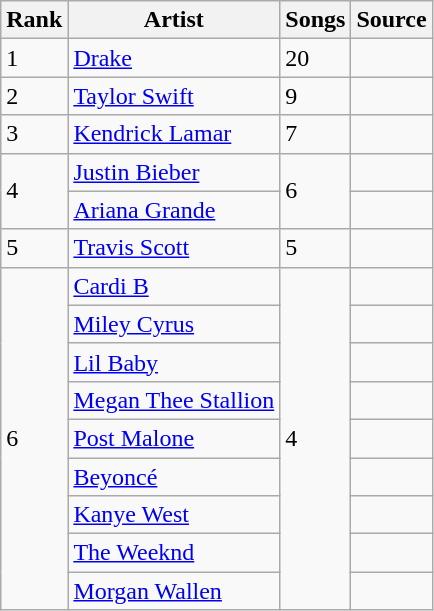<table class="wikitable">
<tr>
<th>Rank</th>
<th>Artist</th>
<th>Songs</th>
<th>Source</th>
</tr>
<tr>
<td>1</td>
<td><a href='#'>Drake</a></td>
<td>20</td>
<td></td>
</tr>
<tr>
<td>2</td>
<td><a href='#'>Taylor Swift</a></td>
<td>9</td>
<td></td>
</tr>
<tr>
<td>3</td>
<td><a href='#'>Kendrick Lamar</a></td>
<td>7</td>
<td></td>
</tr>
<tr>
<td rowspan="2">4</td>
<td><a href='#'>Justin Bieber</a></td>
<td rowspan="2">6</td>
<td></td>
</tr>
<tr>
<td><a href='#'>Ariana Grande</a></td>
<td></td>
</tr>
<tr>
<td>5</td>
<td><a href='#'>Travis Scott</a></td>
<td>5</td>
<td></td>
</tr>
<tr>
<td rowspan="9">6</td>
<td><a href='#'>Cardi B</a></td>
<td rowspan="9">4</td>
<td></td>
</tr>
<tr>
<td><a href='#'>Miley Cyrus</a></td>
<td></td>
</tr>
<tr>
<td><a href='#'>Lil Baby</a></td>
<td></td>
</tr>
<tr>
<td><a href='#'>Megan Thee Stallion</a></td>
<td></td>
</tr>
<tr>
<td><a href='#'>Post Malone</a></td>
<td></td>
</tr>
<tr>
<td><a href='#'>Beyoncé</a></td>
<td></td>
</tr>
<tr>
<td><a href='#'>Kanye West</a></td>
<td></td>
</tr>
<tr>
<td><a href='#'>The Weeknd</a></td>
<td></td>
</tr>
<tr>
<td><a href='#'>Morgan Wallen</a></td>
<td></td>
</tr>
</table>
